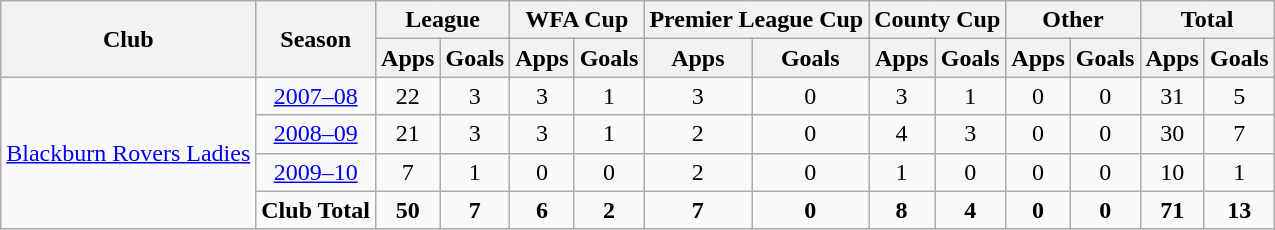<table class="wikitable" border="1" style="text-align: center;">
<tr>
<th rowspan="2">Club</th>
<th rowspan="2">Season</th>
<th colspan="2">League</th>
<th colspan="2">WFA Cup</th>
<th colspan="2">Premier League Cup</th>
<th colspan="2">County Cup</th>
<th colspan="2">Other</th>
<th colspan="2">Total</th>
</tr>
<tr>
<th>Apps</th>
<th>Goals</th>
<th>Apps</th>
<th>Goals</th>
<th>Apps</th>
<th>Goals</th>
<th>Apps</th>
<th>Goals</th>
<th>Apps</th>
<th>Goals</th>
<th>Apps</th>
<th>Goals</th>
</tr>
<tr>
<td rowspan="4" valign="center"><a href='#'>Blackburn Rovers Ladies</a></td>
<td><a href='#'>2007–08</a></td>
<td>22</td>
<td>3</td>
<td>3</td>
<td>1</td>
<td>3</td>
<td>0</td>
<td>3</td>
<td>1</td>
<td>0</td>
<td>0</td>
<td>31</td>
<td>5</td>
</tr>
<tr>
<td><a href='#'>2008–09</a></td>
<td>21</td>
<td>3</td>
<td>3</td>
<td>1</td>
<td>2</td>
<td>0</td>
<td>4</td>
<td>3</td>
<td>0</td>
<td>0</td>
<td>30</td>
<td>7</td>
</tr>
<tr>
<td><a href='#'>2009–10</a></td>
<td>7</td>
<td>1</td>
<td>0</td>
<td>0</td>
<td>2</td>
<td>0</td>
<td>1</td>
<td>0</td>
<td>0</td>
<td>0</td>
<td>10</td>
<td>1</td>
</tr>
<tr>
<td><strong>Club Total</strong></td>
<td><strong>50</strong></td>
<td><strong>7</strong></td>
<td><strong>6</strong></td>
<td><strong>2</strong></td>
<td><strong>7</strong></td>
<td><strong>0</strong></td>
<td><strong>8</strong></td>
<td><strong>4</strong></td>
<td><strong>0</strong></td>
<td><strong>0</strong></td>
<td><strong>71</strong></td>
<td><strong>13</strong></td>
</tr>
</table>
